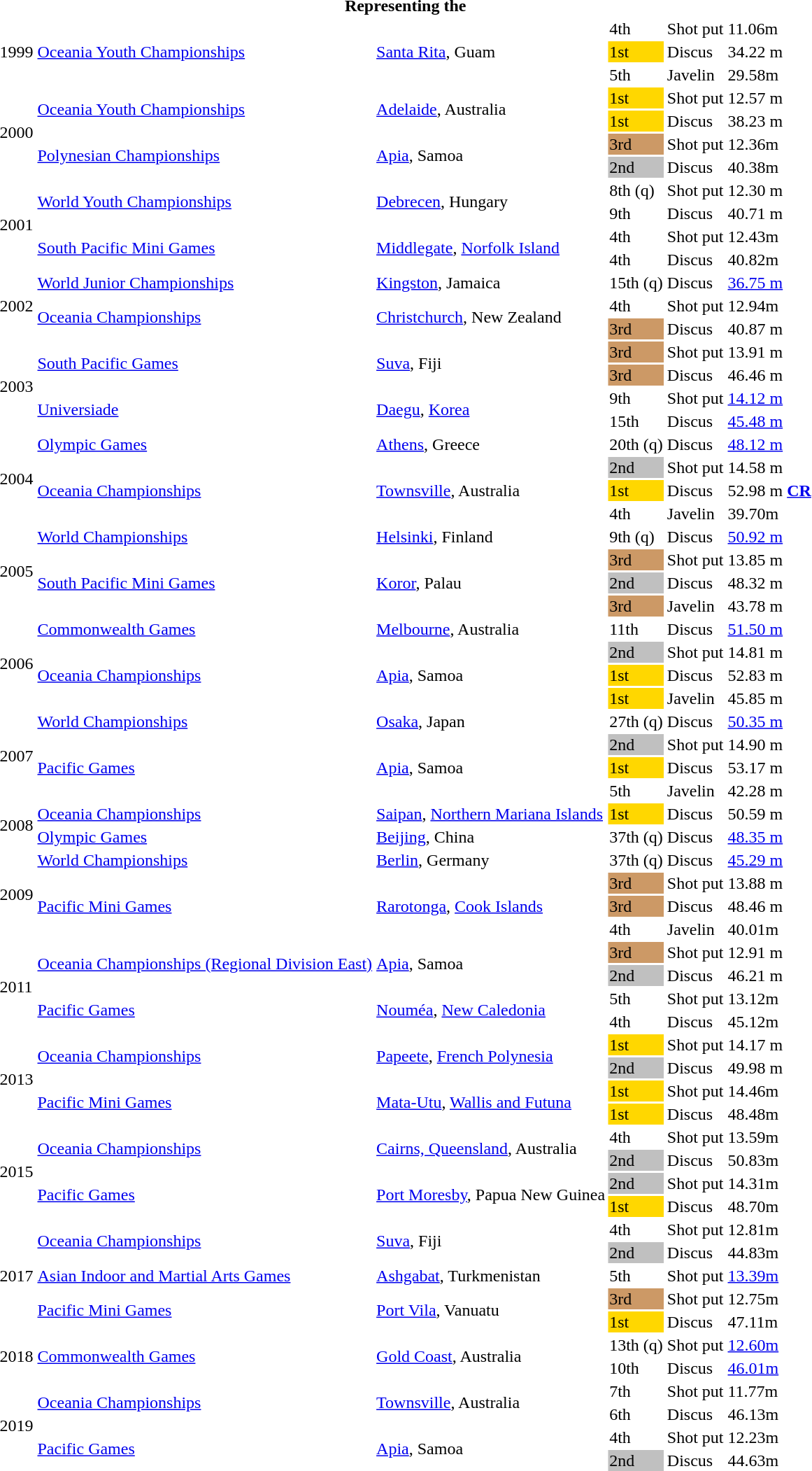<table>
<tr>
<th colspan="6">Representing the </th>
</tr>
<tr>
<td rowspan=3>1999</td>
<td rowspan=3><a href='#'>Oceania Youth Championships</a></td>
<td rowspan=3><a href='#'>Santa Rita</a>, Guam</td>
<td>4th</td>
<td>Shot put</td>
<td>11.06m</td>
</tr>
<tr>
<td bgcolor=gold>1st</td>
<td>Discus</td>
<td>34.22 m</td>
</tr>
<tr>
<td>5th</td>
<td>Javelin</td>
<td>29.58m</td>
</tr>
<tr>
<td rowspan=4>2000</td>
<td rowspan=2><a href='#'>Oceania Youth Championships</a></td>
<td rowspan=2><a href='#'>Adelaide</a>, Australia</td>
<td bgcolor=gold>1st</td>
<td>Shot put</td>
<td>12.57 m</td>
</tr>
<tr>
<td bgcolor=gold>1st</td>
<td>Discus</td>
<td>38.23 m</td>
</tr>
<tr>
<td rowspan=2><a href='#'>Polynesian Championships</a></td>
<td rowspan=2><a href='#'>Apia</a>, Samoa</td>
<td bgcolor="cc9966">3rd</td>
<td>Shot put</td>
<td>12.36m</td>
</tr>
<tr>
<td bgcolor=silver>2nd</td>
<td>Discus</td>
<td>40.38m</td>
</tr>
<tr>
<td rowspan=4>2001</td>
<td rowspan=2><a href='#'>World Youth Championships</a></td>
<td rowspan=2><a href='#'>Debrecen</a>, Hungary</td>
<td>8th (q)</td>
<td>Shot put</td>
<td>12.30 m</td>
</tr>
<tr>
<td>9th</td>
<td>Discus</td>
<td>40.71 m</td>
</tr>
<tr>
<td rowspan=2><a href='#'>South Pacific Mini Games</a></td>
<td rowspan=2><a href='#'>Middlegate</a>, <a href='#'>Norfolk Island</a></td>
<td>4th</td>
<td>Shot put</td>
<td>12.43m</td>
</tr>
<tr>
<td>4th</td>
<td>Discus</td>
<td>40.82m</td>
</tr>
<tr>
<td rowspan=3>2002</td>
<td><a href='#'>World Junior Championships</a></td>
<td><a href='#'>Kingston</a>, Jamaica</td>
<td>15th (q)</td>
<td>Discus</td>
<td><a href='#'>36.75 m</a></td>
</tr>
<tr>
<td rowspan=2><a href='#'>Oceania Championships</a></td>
<td rowspan=2><a href='#'>Christchurch</a>, New Zealand</td>
<td>4th</td>
<td>Shot put</td>
<td>12.94m</td>
</tr>
<tr>
<td bgcolor=cc9966>3rd</td>
<td>Discus</td>
<td>40.87 m</td>
</tr>
<tr>
<td rowspan=4>2003</td>
<td rowspan=2><a href='#'>South Pacific Games</a></td>
<td rowspan=2><a href='#'>Suva</a>, Fiji</td>
<td bgcolor=cc9966>3rd</td>
<td>Shot put</td>
<td>13.91 m</td>
</tr>
<tr>
<td bgcolor=cc9966>3rd</td>
<td>Discus</td>
<td>46.46 m</td>
</tr>
<tr>
<td rowspan=2><a href='#'>Universiade</a></td>
<td rowspan=2><a href='#'>Daegu</a>, <a href='#'>Korea</a></td>
<td>9th</td>
<td>Shot put</td>
<td><a href='#'>14.12 m</a></td>
</tr>
<tr>
<td>15th</td>
<td>Discus</td>
<td><a href='#'>45.48 m</a></td>
</tr>
<tr>
<td rowspan=4>2004</td>
<td><a href='#'>Olympic Games</a></td>
<td><a href='#'>Athens</a>, Greece</td>
<td>20th (q)</td>
<td>Discus</td>
<td><a href='#'>48.12 m</a></td>
</tr>
<tr>
<td rowspan=3><a href='#'>Oceania Championships</a></td>
<td rowspan=3><a href='#'>Townsville</a>, Australia</td>
<td bgcolor=silver>2nd</td>
<td>Shot put</td>
<td>14.58 m</td>
</tr>
<tr>
<td bgcolor=gold>1st</td>
<td>Discus</td>
<td>52.98 m <strong><a href='#'>CR</a></strong></td>
</tr>
<tr>
<td>4th</td>
<td>Javelin</td>
<td>39.70m</td>
</tr>
<tr>
<td rowspan=4>2005</td>
<td><a href='#'>World Championships</a></td>
<td><a href='#'>Helsinki</a>, Finland</td>
<td>9th (q)</td>
<td>Discus</td>
<td><a href='#'>50.92 m</a></td>
</tr>
<tr>
<td rowspan=3><a href='#'>South Pacific Mini Games</a></td>
<td rowspan=3><a href='#'>Koror</a>, Palau</td>
<td bgcolor=cc9966>3rd</td>
<td>Shot put</td>
<td>13.85 m</td>
</tr>
<tr>
<td bgcolor=silver>2nd</td>
<td>Discus</td>
<td>48.32 m</td>
</tr>
<tr>
<td bgcolor=cc9966>3rd</td>
<td>Javelin</td>
<td>43.78 m</td>
</tr>
<tr>
<td rowspan=4>2006</td>
<td><a href='#'>Commonwealth Games</a></td>
<td><a href='#'>Melbourne</a>, Australia</td>
<td>11th</td>
<td>Discus</td>
<td><a href='#'>51.50 m</a></td>
</tr>
<tr>
<td rowspan=3><a href='#'>Oceania Championships</a></td>
<td rowspan=3><a href='#'>Apia</a>, Samoa</td>
<td bgcolor=silver>2nd</td>
<td>Shot put</td>
<td>14.81 m</td>
</tr>
<tr>
<td bgcolor=gold>1st</td>
<td>Discus</td>
<td>52.83 m</td>
</tr>
<tr>
<td bgcolor=gold>1st</td>
<td>Javelin</td>
<td>45.85 m</td>
</tr>
<tr>
<td rowspan=4>2007</td>
<td><a href='#'>World Championships</a></td>
<td><a href='#'>Osaka</a>, Japan</td>
<td>27th (q)</td>
<td>Discus</td>
<td><a href='#'>50.35 m</a></td>
</tr>
<tr>
<td rowspan=3><a href='#'>Pacific Games</a></td>
<td rowspan=3><a href='#'>Apia</a>, Samoa</td>
<td bgcolor=silver>2nd</td>
<td>Shot put</td>
<td>14.90 m</td>
</tr>
<tr>
<td bgcolor=gold>1st</td>
<td>Discus</td>
<td>53.17 m</td>
</tr>
<tr>
<td>5th</td>
<td>Javelin</td>
<td>42.28 m</td>
</tr>
<tr>
<td rowspan="2">2008</td>
<td><a href='#'>Oceania Championships</a></td>
<td><a href='#'>Saipan</a>, <a href='#'>Northern Mariana Islands</a></td>
<td bgcolor=gold>1st</td>
<td>Discus</td>
<td>50.59 m</td>
</tr>
<tr>
<td><a href='#'>Olympic Games</a></td>
<td><a href='#'>Beijing</a>, China</td>
<td>37th (q)</td>
<td>Discus</td>
<td><a href='#'>48.35 m</a></td>
</tr>
<tr>
<td rowspan=4>2009</td>
<td><a href='#'>World Championships</a></td>
<td><a href='#'>Berlin</a>, Germany</td>
<td>37th (q)</td>
<td>Discus</td>
<td><a href='#'>45.29 m</a></td>
</tr>
<tr>
<td rowspan=3><a href='#'>Pacific Mini Games</a></td>
<td rowspan=3><a href='#'>Rarotonga</a>, <a href='#'>Cook Islands</a></td>
<td bgcolor=cc9966>3rd</td>
<td>Shot put</td>
<td>13.88 m</td>
</tr>
<tr>
<td bgcolor=cc9966>3rd</td>
<td>Discus</td>
<td>48.46 m</td>
</tr>
<tr>
<td>4th</td>
<td>Javelin</td>
<td>40.01m</td>
</tr>
<tr>
<td rowspan=4>2011</td>
<td rowspan=2><a href='#'>Oceania Championships (Regional Division East)</a></td>
<td rowspan=2><a href='#'>Apia</a>, Samoa</td>
<td bgcolor=cc9966>3rd</td>
<td>Shot put</td>
<td>12.91 m</td>
</tr>
<tr>
<td bgcolor=silver>2nd</td>
<td>Discus</td>
<td>46.21 m</td>
</tr>
<tr>
<td rowspan=2><a href='#'>Pacific Games</a></td>
<td rowspan=2><a href='#'>Nouméa</a>, <a href='#'>New Caledonia</a></td>
<td>5th</td>
<td>Shot put</td>
<td>13.12m</td>
</tr>
<tr>
<td>4th</td>
<td>Discus</td>
<td>45.12m</td>
</tr>
<tr>
<td rowspan=4>2013</td>
<td rowspan=2><a href='#'>Oceania Championships</a></td>
<td rowspan=2><a href='#'>Papeete</a>, <a href='#'>French Polynesia</a></td>
<td bgcolor=gold>1st</td>
<td>Shot put</td>
<td>14.17 m</td>
</tr>
<tr>
<td bgcolor=silver>2nd</td>
<td>Discus</td>
<td>49.98 m</td>
</tr>
<tr>
<td rowspan=2><a href='#'>Pacific Mini Games</a></td>
<td rowspan=2><a href='#'>Mata-Utu</a>, <a href='#'>Wallis and Futuna</a></td>
<td bgcolor=gold>1st</td>
<td>Shot put</td>
<td>14.46m</td>
</tr>
<tr>
<td bgcolor=gold>1st</td>
<td>Discus</td>
<td>48.48m</td>
</tr>
<tr>
<td rowspan=4>2015</td>
<td rowspan=2><a href='#'>Oceania Championships</a></td>
<td rowspan=2><a href='#'>Cairns, Queensland</a>, Australia</td>
<td>4th</td>
<td>Shot put</td>
<td>13.59m</td>
</tr>
<tr>
<td bgcolor=silver>2nd</td>
<td>Discus</td>
<td>50.83m</td>
</tr>
<tr>
<td rowspan=2><a href='#'>Pacific Games</a></td>
<td rowspan=2><a href='#'>Port Moresby</a>, Papua New Guinea</td>
<td bgcolor=silver>2nd</td>
<td>Shot put</td>
<td>14.31m</td>
</tr>
<tr>
<td bgcolor=gold>1st</td>
<td>Discus</td>
<td>48.70m</td>
</tr>
<tr>
<td rowspan=5>2017</td>
<td rowspan=2><a href='#'>Oceania Championships</a></td>
<td rowspan=2><a href='#'>Suva</a>, Fiji</td>
<td>4th</td>
<td>Shot put</td>
<td>12.81m</td>
</tr>
<tr>
<td bgcolor=silver>2nd</td>
<td>Discus</td>
<td>44.83m</td>
</tr>
<tr>
<td><a href='#'>Asian Indoor and Martial Arts Games</a></td>
<td><a href='#'>Ashgabat</a>, Turkmenistan</td>
<td>5th</td>
<td>Shot put</td>
<td><a href='#'>13.39m</a></td>
</tr>
<tr>
<td rowspan=2><a href='#'>Pacific Mini Games</a></td>
<td rowspan=2><a href='#'>Port Vila</a>, Vanuatu</td>
<td bgcolor=cc9966>3rd</td>
<td>Shot put</td>
<td>12.75m</td>
</tr>
<tr>
<td bgcolor=gold>1st</td>
<td>Discus</td>
<td>47.11m</td>
</tr>
<tr>
<td rowspan=2>2018</td>
<td rowspan=2><a href='#'>Commonwealth Games</a></td>
<td rowspan=2><a href='#'>Gold Coast</a>, Australia</td>
<td>13th (q)</td>
<td>Shot put</td>
<td><a href='#'>12.60m</a></td>
</tr>
<tr>
<td>10th</td>
<td>Discus</td>
<td><a href='#'>46.01m</a></td>
</tr>
<tr>
<td rowspan=4>2019</td>
<td rowspan=2><a href='#'>Oceania Championships</a></td>
<td rowspan=2><a href='#'>Townsville</a>, Australia</td>
<td>7th</td>
<td>Shot put</td>
<td>11.77m</td>
</tr>
<tr>
<td>6th</td>
<td>Discus</td>
<td>46.13m</td>
</tr>
<tr>
<td rowspan=2><a href='#'>Pacific Games</a></td>
<td rowspan=2><a href='#'>Apia</a>, Samoa</td>
<td>4th</td>
<td>Shot put</td>
<td>12.23m</td>
</tr>
<tr>
<td bgcolor=silver>2nd</td>
<td>Discus</td>
<td>44.63m</td>
</tr>
<tr>
</tr>
</table>
